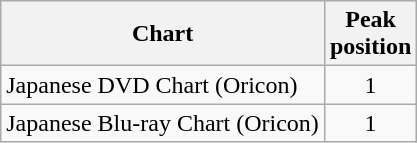<table class="wikitable" style="text-align:center;">
<tr>
<th>Chart</th>
<th>Peak<br>position</th>
</tr>
<tr>
<td align="left">Japanese DVD Chart (Oricon)</td>
<td>1</td>
</tr>
<tr>
<td align="left">Japanese Blu-ray Chart (Oricon)</td>
<td>1</td>
</tr>
</table>
